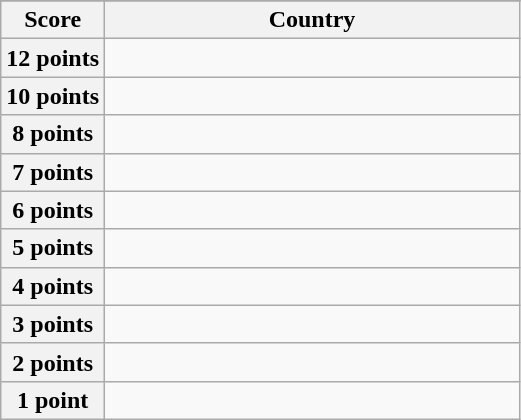<table class="wikitable">
<tr>
</tr>
<tr>
<th scope="col" width="20%">Score</th>
<th scope="col">Country</th>
</tr>
<tr>
<th scope="row">12 points</th>
<td></td>
</tr>
<tr>
<th scope="row">10 points</th>
<td></td>
</tr>
<tr>
<th scope="row">8 points</th>
<td></td>
</tr>
<tr>
<th scope="row">7 points</th>
<td></td>
</tr>
<tr>
<th scope="row">6 points</th>
<td></td>
</tr>
<tr>
<th scope="row">5 points</th>
<td></td>
</tr>
<tr>
<th scope="row">4 points</th>
<td></td>
</tr>
<tr>
<th scope="row">3 points</th>
<td></td>
</tr>
<tr>
<th scope="row">2 points</th>
<td></td>
</tr>
<tr>
<th scope="row">1 point</th>
<td></td>
</tr>
</table>
